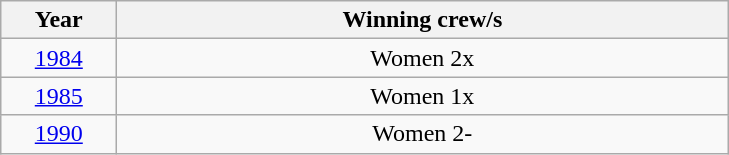<table class="wikitable" style="text-align:center">
<tr>
<th width=70>Year</th>
<th width=400>Winning crew/s</th>
</tr>
<tr>
<td><a href='#'>1984</a></td>
<td>Women 2x </td>
</tr>
<tr>
<td><a href='#'>1985</a></td>
<td>Women 1x</td>
</tr>
<tr>
<td><a href='#'>1990</a></td>
<td>Women 2-</td>
</tr>
</table>
